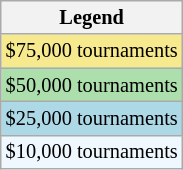<table class="wikitable" style="font-size:85%">
<tr>
<th>Legend</th>
</tr>
<tr style="background:#f7e98e;">
<td>$75,000 tournaments</td>
</tr>
<tr style="background:#addfad;">
<td>$50,000 tournaments</td>
</tr>
<tr style="background:lightblue;">
<td>$25,000 tournaments</td>
</tr>
<tr style="background:#f0f8ff;">
<td>$10,000 tournaments</td>
</tr>
</table>
